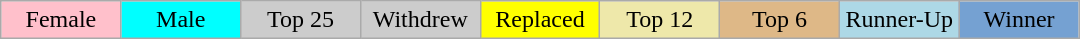<table class="wikitable" style="margin:1em auto; text-align:center;">
<tr>
<td style="background:pink;" width="11%">Female</td>
<td style="background:cyan;" width="11%">Male</td>
<td style="background:#CCCCCC;" width="11%">Top 25</td>
<td style="background:#CCCCCC" width="11%">Withdrew</td>
<td style="background:yellow" width="11%">Replaced</td>
<td style="background:palegoldenrod;" width="11%">Top 12</td>
<td style="background:#DEB887" width="11%">Top 6</td>
<td style="background:lightblue" width="11%">Runner-Up</td>
<td style="background:#75A1D2" width="11%">Winner</td>
</tr>
</table>
